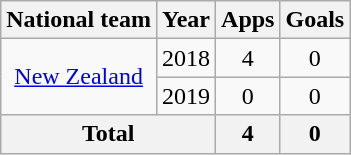<table class="wikitable" style="text-align:center">
<tr>
<th>National team</th>
<th>Year</th>
<th>Apps</th>
<th>Goals</th>
</tr>
<tr>
<td rowspan="2"><a href='#'>New Zealand</a></td>
<td>2018</td>
<td>4</td>
<td>0</td>
</tr>
<tr>
<td>2019</td>
<td>0</td>
<td>0</td>
</tr>
<tr>
<th colspan=2>Total</th>
<th>4</th>
<th>0</th>
</tr>
</table>
